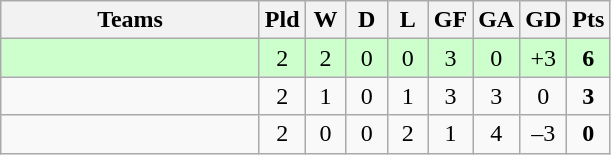<table class="wikitable" style="text-align: center;">
<tr>
<th width=165>Teams</th>
<th width=20>Pld</th>
<th width=20>W</th>
<th width=20>D</th>
<th width=20>L</th>
<th width=20>GF</th>
<th width=20>GA</th>
<th width=20>GD</th>
<th width=20>Pts</th>
</tr>
<tr align=center style="background:#ccffcc;">
<td style="text-align:left;"></td>
<td>2</td>
<td>2</td>
<td>0</td>
<td>0</td>
<td>3</td>
<td>0</td>
<td>+3</td>
<td><strong>6</strong></td>
</tr>
<tr align=center>
<td style="text-align:left;"></td>
<td>2</td>
<td>1</td>
<td>0</td>
<td>1</td>
<td>3</td>
<td>3</td>
<td>0</td>
<td><strong>3</strong></td>
</tr>
<tr align=center>
<td style="text-align:left;"></td>
<td>2</td>
<td>0</td>
<td>0</td>
<td>2</td>
<td>1</td>
<td>4</td>
<td>–3</td>
<td><strong>0</strong></td>
</tr>
</table>
